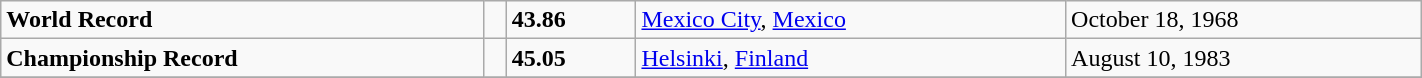<table class="wikitable" width=75%>
<tr>
<td><strong>World Record</strong></td>
<td></td>
<td><strong>43.86</strong></td>
<td><a href='#'>Mexico City</a>, <a href='#'>Mexico</a></td>
<td>October 18, 1968</td>
</tr>
<tr>
<td><strong>Championship Record</strong></td>
<td></td>
<td><strong>45.05</strong></td>
<td><a href='#'>Helsinki</a>, <a href='#'>Finland</a></td>
<td>August 10, 1983</td>
</tr>
<tr>
</tr>
</table>
